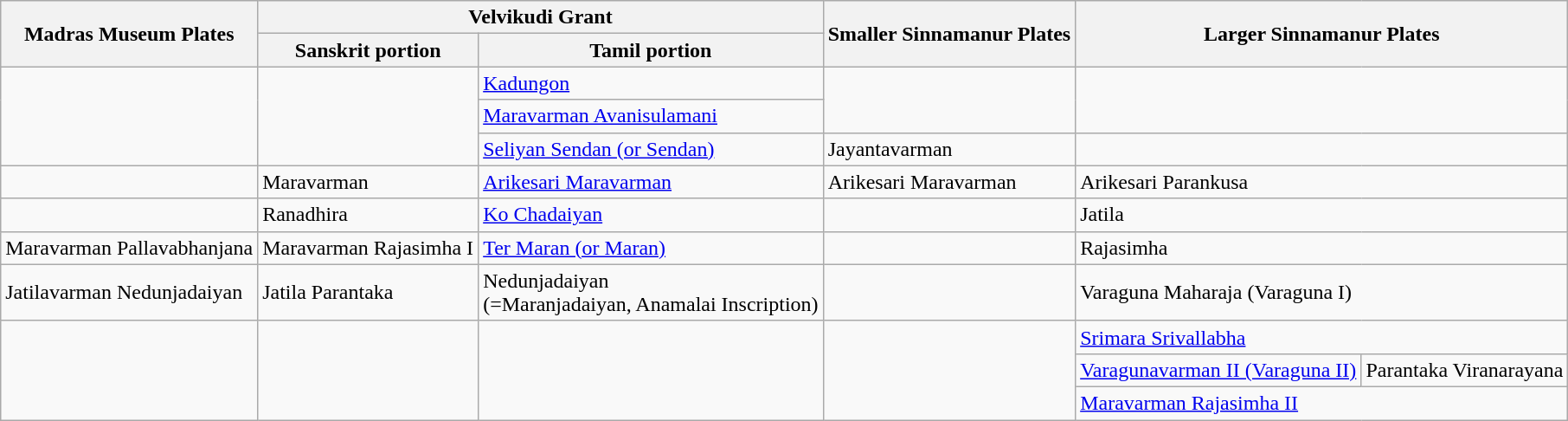<table class="wikitable">
<tr>
<th rowspan="2">Madras Museum Plates</th>
<th colspan="2">Velvikudi Grant</th>
<th rowspan="2">Smaller Sinnamanur Plates</th>
<th colspan="2" rowspan="2">Larger Sinnamanur Plates</th>
</tr>
<tr>
<th>Sanskrit portion</th>
<th>Tamil portion</th>
</tr>
<tr>
<td rowspan="3"></td>
<td rowspan="3"></td>
<td><a href='#'>Kadungon</a></td>
<td rowspan="2"></td>
<td colspan="2" rowspan="2"></td>
</tr>
<tr>
<td><a href='#'>Maravarman Avanisulamani</a></td>
</tr>
<tr>
<td><a href='#'>Seliyan Sendan (or Sendan)</a></td>
<td>Jayantavarman</td>
<td colspan="2"></td>
</tr>
<tr>
<td></td>
<td>Maravarman</td>
<td><a href='#'>Arikesari Maravarman</a></td>
<td>Arikesari Maravarman</td>
<td colspan="2">Arikesari Parankusa</td>
</tr>
<tr>
<td></td>
<td>Ranadhira</td>
<td><a href='#'>Ko Chadaiyan</a></td>
<td></td>
<td colspan="2">Jatila</td>
</tr>
<tr>
<td>Maravarman Pallavabhanjana</td>
<td>Maravarman Rajasimha I</td>
<td><a href='#'>Ter Maran (or Maran)</a></td>
<td></td>
<td colspan="2">Rajasimha</td>
</tr>
<tr>
<td>Jatilavarman Nedunjadaiyan</td>
<td>Jatila Parantaka</td>
<td>Nedunjadaiyan<br>(=Maranjadaiyan, Anamalai Inscription)</td>
<td></td>
<td colspan="2">Varaguna Maharaja (Varaguna I)</td>
</tr>
<tr>
<td rowspan="3"></td>
<td rowspan="3"></td>
<td rowspan="3"></td>
<td rowspan="3"></td>
<td colspan="2"><a href='#'>Srimara Srivallabha</a></td>
</tr>
<tr>
<td><a href='#'>Varagunavarman II (Varaguna II)</a></td>
<td>Parantaka Viranarayana</td>
</tr>
<tr>
<td colspan="2"><a href='#'>Maravarman Rajasimha II</a></td>
</tr>
</table>
